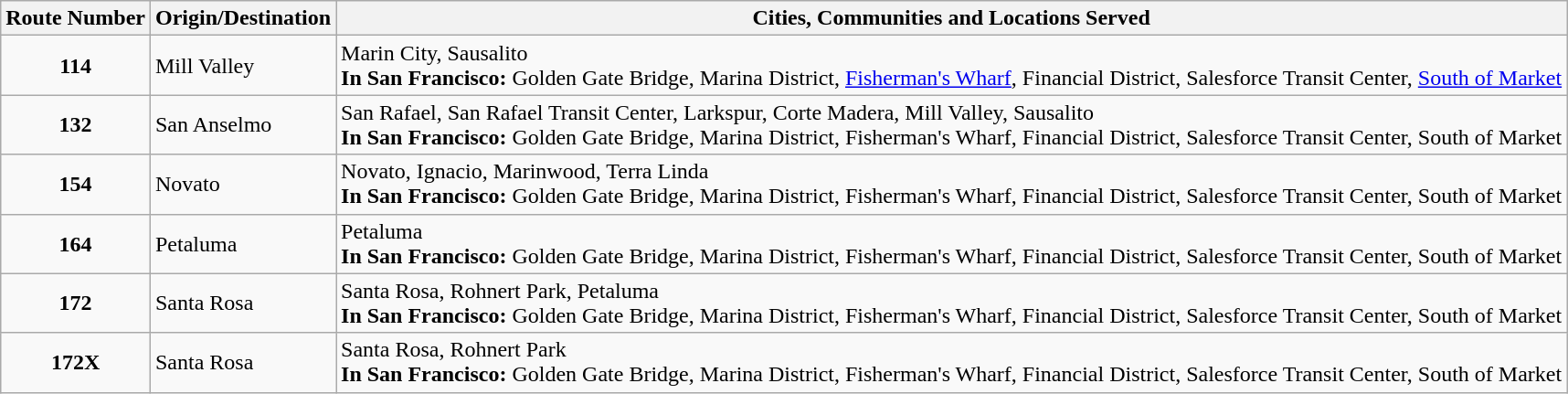<table class="wikitable">
<tr>
<th>Route Number</th>
<th>Origin/Destination</th>
<th>Cities, Communities and Locations Served</th>
</tr>
<tr>
<td style="text-align:center;"><div><strong>114</strong></div></td>
<td>Mill Valley<br></td>
<td>Marin City, Sausalito<br><strong>In San Francisco:</strong> Golden Gate Bridge, Marina District, <a href='#'>Fisherman's Wharf</a>, Financial District, Salesforce Transit Center, <a href='#'>South of Market</a></td>
</tr>
<tr>
<td style="text-align:center;"><div><strong>132</strong></div></td>
<td>San Anselmo<br></td>
<td>San Rafael, San Rafael Transit Center, Larkspur, Corte Madera, Mill Valley, Sausalito<br><strong>In San Francisco:</strong> Golden Gate Bridge, Marina District, Fisherman's Wharf, Financial District, Salesforce Transit Center, South of Market</td>
</tr>
<tr>
<td style="text-align:center;"><div><strong>154</strong></div></td>
<td>Novato<br></td>
<td>Novato, Ignacio, Marinwood, Terra Linda<br><strong>In San Francisco:</strong> Golden Gate Bridge, Marina District, Fisherman's Wharf, Financial District, Salesforce Transit Center, South of Market</td>
</tr>
<tr>
<td style="text-align:center;"><div><strong>164</strong></div></td>
<td>Petaluma<br></td>
<td>Petaluma<br><strong>In San Francisco:</strong> Golden Gate Bridge, Marina District, Fisherman's Wharf, Financial District, Salesforce Transit Center, South of Market</td>
</tr>
<tr>
<td style="text-align:center;"><div><strong>172</strong></div></td>
<td>Santa Rosa<br></td>
<td>Santa Rosa, Rohnert Park, Petaluma<br><strong>In San Francisco:</strong> Golden Gate Bridge, Marina District, Fisherman's Wharf, Financial District, Salesforce Transit Center, South of Market</td>
</tr>
<tr>
<td style="text-align:center;"><div><strong>172X</strong></div></td>
<td>Santa Rosa<br></td>
<td>Santa Rosa, Rohnert Park<br><strong>In San Francisco:</strong> Golden Gate Bridge, Marina District, Fisherman's Wharf, Financial District, Salesforce Transit Center, South of Market</td>
</tr>
</table>
